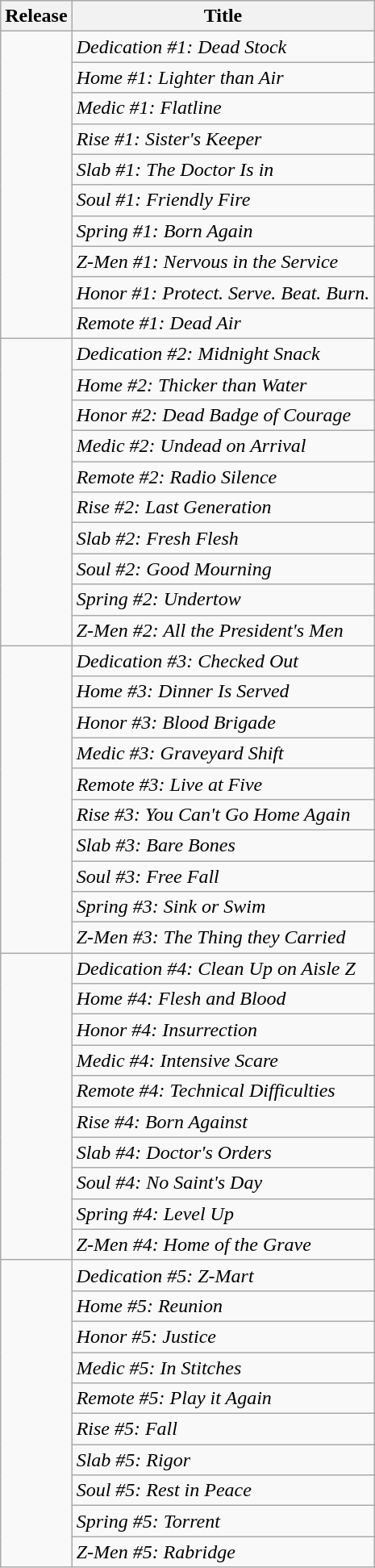<table class="wikitable sortable">
<tr>
<th>Release</th>
<th>Title</th>
</tr>
<tr>
<td rowspan="10"></td>
<td><em>Dedication #1: Dead Stock</em></td>
</tr>
<tr>
<td><em>Home #1: Lighter than Air</em></td>
</tr>
<tr>
<td><em>Medic #1: Flatline</em></td>
</tr>
<tr>
<td><em>Rise #1: Sister's Keeper</em></td>
</tr>
<tr>
<td><em>Slab #1: The Doctor Is in</em></td>
</tr>
<tr>
<td><em>Soul #1: Friendly Fire</em></td>
</tr>
<tr>
<td><em>Spring #1: Born Again</em></td>
</tr>
<tr>
<td><em>Z-Men #1: Nervous in the Service</em></td>
</tr>
<tr>
<td><em>Honor #1: Protect. Serve. Beat. Burn.</em></td>
</tr>
<tr>
<td><em>Remote #1: Dead Air</em></td>
</tr>
<tr>
<td rowspan="10"></td>
<td><em>Dedication #2: Midnight Snack</em></td>
</tr>
<tr>
<td><em>Home #2: Thicker than Water</em></td>
</tr>
<tr>
<td><em>Honor #2: Dead Badge of Courage</em></td>
</tr>
<tr>
<td><em>Medic #2: Undead on Arrival</em></td>
</tr>
<tr>
<td><em>Remote #2: Radio Silence</em></td>
</tr>
<tr>
<td><em>Rise #2: Last Generation</em></td>
</tr>
<tr>
<td><em>Slab #2: Fresh Flesh</em></td>
</tr>
<tr>
<td><em>Soul #2: Good Mourning</em></td>
</tr>
<tr>
<td><em>Spring #2: Undertow</em></td>
</tr>
<tr>
<td><em>Z-Men #2: All the President's Men</em></td>
</tr>
<tr>
<td rowspan="10"></td>
<td><em>Dedication #3: Checked Out</em></td>
</tr>
<tr>
<td><em>Home #3: Dinner Is Served</em></td>
</tr>
<tr>
<td><em>Honor #3: Blood Brigade</em></td>
</tr>
<tr>
<td><em>Medic #3: Graveyard Shift</em></td>
</tr>
<tr>
<td><em>Remote #3: Live at Five</em></td>
</tr>
<tr>
<td><em>Rise #3: You Can't Go Home Again</em></td>
</tr>
<tr>
<td><em>Slab #3: Bare Bones</em></td>
</tr>
<tr>
<td><em>Soul #3: Free Fall</em></td>
</tr>
<tr>
<td><em>Spring #3: Sink or Swim</em></td>
</tr>
<tr>
<td><em>Z-Men #3: The Thing they Carried</em></td>
</tr>
<tr>
<td rowspan="10"></td>
<td><em>Dedication #4: Clean Up on Aisle Z</em></td>
</tr>
<tr>
<td><em>Home #4: Flesh and Blood</em></td>
</tr>
<tr>
<td><em>Honor #4: Insurrection</em></td>
</tr>
<tr>
<td><em>Medic #4: Intensive Scare</em></td>
</tr>
<tr>
<td><em>Remote #4: Technical Difficulties</em></td>
</tr>
<tr>
<td><em>Rise #4: Born Against</em></td>
</tr>
<tr>
<td><em>Slab #4: Doctor's Orders</em></td>
</tr>
<tr>
<td><em>Soul #4: No Saint's Day</em></td>
</tr>
<tr>
<td><em>Spring #4: Level Up</em></td>
</tr>
<tr>
<td><em>Z-Men #4: Home of the Grave</em></td>
</tr>
<tr>
<td rowspan="10"></td>
<td><em>Dedication #5: Z-Mart</em></td>
</tr>
<tr>
<td><em>Home #5: Reunion</em></td>
</tr>
<tr>
<td><em>Honor #5: Justice</em></td>
</tr>
<tr>
<td><em>Medic #5: In Stitches</em></td>
</tr>
<tr>
<td><em>Remote #5: Play it Again</em></td>
</tr>
<tr>
<td><em>Rise #5: Fall</em></td>
</tr>
<tr>
<td><em>Slab #5: Rigor</em></td>
</tr>
<tr>
<td><em>Soul #5: Rest in Peace</em></td>
</tr>
<tr>
<td><em>Spring #5: Torrent</em></td>
</tr>
<tr>
<td><em>Z-Men #5: Rabridge</em></td>
</tr>
</table>
